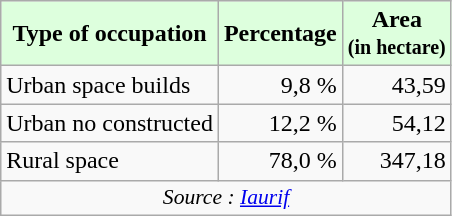<table class="wikitable droite">
<tr ---->
<th style="background: #ddffdd; color:#000000;">Type of occupation</th>
<th style="background: #ddffdd; color:#000000;">Percentage</th>
<th style="background: #ddffdd; color:#000000;">Area  <br> <small>(in hectare)</small></th>
</tr>
<tr ---->
<td align="left">Urban space builds</td>
<td align="right">9,8 %</td>
<td align="right">43,59</td>
</tr>
<tr ---->
<td align="left">Urban no constructed</td>
<td align="right">12,2 %</td>
<td align="right">54,12</td>
</tr>
<tr ---->
<td align="left">Rural space</td>
<td align="right">78,0 %</td>
<td align="right">347,18</td>
</tr>
<tr ---->
<td colspan="3" style="font-size:90%;text-align:center"><em>Source : <a href='#'>Iaurif</a></em></td>
</tr>
</table>
